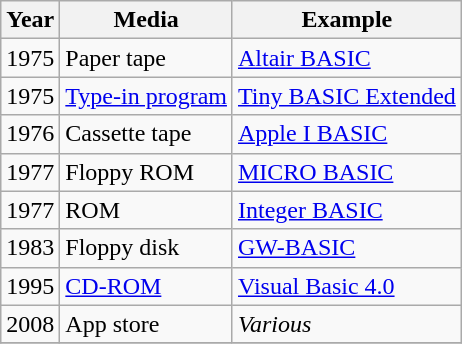<table class="wikitable">
<tr>
<th>Year</th>
<th>Media</th>
<th>Example</th>
</tr>
<tr>
<td>1975</td>
<td>Paper tape</td>
<td><a href='#'>Altair BASIC</a></td>
</tr>
<tr>
<td>1975</td>
<td><a href='#'>Type-in program</a></td>
<td><a href='#'>Tiny BASIC Extended</a></td>
</tr>
<tr>
<td>1976</td>
<td>Cassette tape</td>
<td><a href='#'>Apple I BASIC</a></td>
</tr>
<tr>
<td>1977</td>
<td>Floppy ROM</td>
<td><a href='#'>MICRO BASIC</a></td>
</tr>
<tr>
<td>1977</td>
<td>ROM</td>
<td><a href='#'>Integer BASIC</a></td>
</tr>
<tr>
<td>1983</td>
<td>Floppy disk</td>
<td><a href='#'>GW-BASIC</a></td>
</tr>
<tr>
<td>1995</td>
<td><a href='#'>CD-ROM</a></td>
<td><a href='#'>Visual Basic 4.0</a></td>
</tr>
<tr>
<td>2008</td>
<td>App store</td>
<td><em>Various</em></td>
</tr>
<tr>
</tr>
</table>
